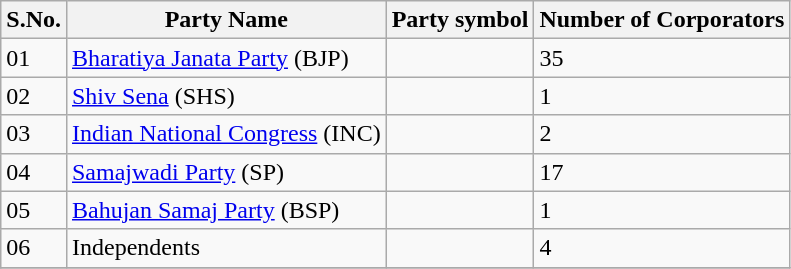<table class="sortable wikitable">
<tr>
<th>S.No.</th>
<th>Party Name</th>
<th>Party symbol</th>
<th>Number of Corporators</th>
</tr>
<tr>
<td>01</td>
<td><a href='#'>Bharatiya Janata Party</a> (BJP)</td>
<td></td>
<td>35</td>
</tr>
<tr>
<td>02</td>
<td><a href='#'>Shiv Sena</a> (SHS)</td>
<td></td>
<td>1</td>
</tr>
<tr>
<td>03</td>
<td><a href='#'>Indian National Congress</a> (INC)</td>
<td></td>
<td>2</td>
</tr>
<tr>
<td>04</td>
<td><a href='#'>Samajwadi Party</a> (SP)</td>
<td></td>
<td>17</td>
</tr>
<tr>
<td>05</td>
<td><a href='#'>Bahujan Samaj Party</a> (BSP)</td>
<td></td>
<td>1</td>
</tr>
<tr>
<td>06</td>
<td>Independents</td>
<td></td>
<td>4</td>
</tr>
<tr>
</tr>
</table>
